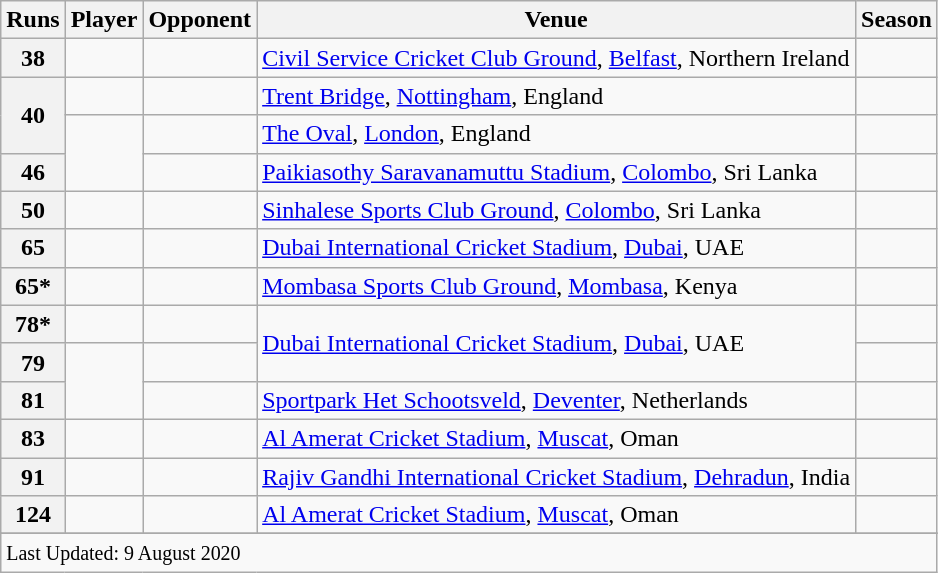<table class="wikitable plainrowheaders sortable">
<tr>
<th scope=col>Runs</th>
<th scope=col>Player</th>
<th scope=col>Opponent</th>
<th scope=col>Venue</th>
<th scope=col>Season</th>
</tr>
<tr>
<th>38</th>
<td></td>
<td></td>
<td><a href='#'>Civil Service Cricket Club Ground</a>, <a href='#'>Belfast</a>, Northern Ireland</td>
<td></td>
</tr>
<tr>
<th rowspan=2>40</th>
<td></td>
<td></td>
<td><a href='#'>Trent Bridge</a>, <a href='#'>Nottingham</a>, England</td>
<td> </td>
</tr>
<tr>
<td rowspan=2></td>
<td></td>
<td><a href='#'>The Oval</a>, <a href='#'>London</a>, England</td>
<td> </td>
</tr>
<tr>
<th>46</th>
<td></td>
<td><a href='#'>Paikiasothy Saravanamuttu Stadium</a>, <a href='#'>Colombo</a>, Sri Lanka</td>
<td></td>
</tr>
<tr>
<th>50</th>
<td></td>
<td></td>
<td><a href='#'>Sinhalese Sports Club Ground</a>, <a href='#'>Colombo</a>, Sri Lanka</td>
<td></td>
</tr>
<tr>
<th>65</th>
<td></td>
<td></td>
<td><a href='#'>Dubai International Cricket Stadium</a>, <a href='#'>Dubai</a>, UAE</td>
<td></td>
</tr>
<tr>
<th>65*</th>
<td></td>
<td></td>
<td><a href='#'>Mombasa Sports Club Ground</a>, <a href='#'>Mombasa</a>, Kenya</td>
<td></td>
</tr>
<tr>
<th>78*</th>
<td></td>
<td></td>
<td rowspan=2><a href='#'>Dubai International Cricket Stadium</a>, <a href='#'>Dubai</a>, UAE</td>
<td></td>
</tr>
<tr>
<th>79</th>
<td rowspan=2></td>
<td></td>
<td></td>
</tr>
<tr>
<th>81</th>
<td></td>
<td><a href='#'>Sportpark Het Schootsveld</a>, <a href='#'>Deventer</a>, Netherlands</td>
<td></td>
</tr>
<tr>
<th>83</th>
<td></td>
<td></td>
<td><a href='#'>Al Amerat Cricket Stadium</a>, <a href='#'>Muscat</a>, Oman</td>
<td></td>
</tr>
<tr>
<th>91</th>
<td></td>
<td></td>
<td><a href='#'>Rajiv Gandhi International Cricket Stadium</a>, <a href='#'>Dehradun</a>, India</td>
<td></td>
</tr>
<tr>
<th>124</th>
<td></td>
<td></td>
<td><a href='#'>Al Amerat Cricket Stadium</a>, <a href='#'>Muscat</a>, Oman</td>
<td></td>
</tr>
<tr>
</tr>
<tr class=sortbottom>
<td colspan=5><small>Last Updated: 9 August 2020</small></td>
</tr>
</table>
